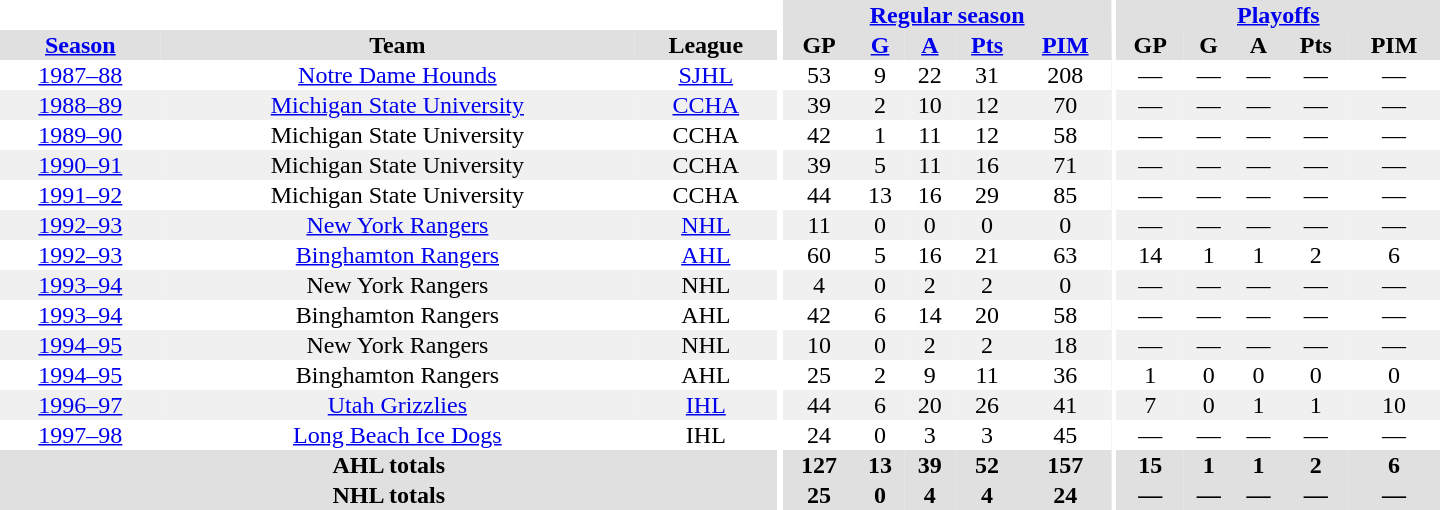<table border="0" cellpadding="1" cellspacing="0" style="text-align:center; width:60em">
<tr bgcolor="#e0e0e0">
<th colspan="3" bgcolor="#ffffff"></th>
<th rowspan="100" bgcolor="#ffffff"></th>
<th colspan="5"><a href='#'>Regular season</a></th>
<th rowspan="100" bgcolor="#ffffff"></th>
<th colspan="5"><a href='#'>Playoffs</a></th>
</tr>
<tr bgcolor="#e0e0e0">
<th><a href='#'>Season</a></th>
<th>Team</th>
<th>League</th>
<th>GP</th>
<th><a href='#'>G</a></th>
<th><a href='#'>A</a></th>
<th><a href='#'>Pts</a></th>
<th><a href='#'>PIM</a></th>
<th>GP</th>
<th>G</th>
<th>A</th>
<th>Pts</th>
<th>PIM</th>
</tr>
<tr>
<td><a href='#'>1987–88</a></td>
<td><a href='#'>Notre Dame Hounds</a></td>
<td><a href='#'>SJHL</a></td>
<td>53</td>
<td>9</td>
<td>22</td>
<td>31</td>
<td>208</td>
<td>—</td>
<td>—</td>
<td>—</td>
<td>—</td>
<td>—</td>
</tr>
<tr bgcolor="#f0f0f0">
<td><a href='#'>1988–89</a></td>
<td><a href='#'>Michigan State University</a></td>
<td><a href='#'>CCHA</a></td>
<td>39</td>
<td>2</td>
<td>10</td>
<td>12</td>
<td>70</td>
<td>—</td>
<td>—</td>
<td>—</td>
<td>—</td>
<td>—</td>
</tr>
<tr>
<td><a href='#'>1989–90</a></td>
<td>Michigan State University</td>
<td>CCHA</td>
<td>42</td>
<td>1</td>
<td>11</td>
<td>12</td>
<td>58</td>
<td>—</td>
<td>—</td>
<td>—</td>
<td>—</td>
<td>—</td>
</tr>
<tr bgcolor="#f0f0f0">
<td><a href='#'>1990–91</a></td>
<td>Michigan State University</td>
<td>CCHA</td>
<td>39</td>
<td>5</td>
<td>11</td>
<td>16</td>
<td>71</td>
<td>—</td>
<td>—</td>
<td>—</td>
<td>—</td>
<td>—</td>
</tr>
<tr>
<td><a href='#'>1991–92</a></td>
<td>Michigan State University</td>
<td>CCHA</td>
<td>44</td>
<td>13</td>
<td>16</td>
<td>29</td>
<td>85</td>
<td>—</td>
<td>—</td>
<td>—</td>
<td>—</td>
<td>—</td>
</tr>
<tr bgcolor="#f0f0f0">
<td><a href='#'>1992–93</a></td>
<td><a href='#'>New York Rangers</a></td>
<td><a href='#'>NHL</a></td>
<td>11</td>
<td>0</td>
<td>0</td>
<td>0</td>
<td>0</td>
<td>—</td>
<td>—</td>
<td>—</td>
<td>—</td>
<td>—</td>
</tr>
<tr>
<td><a href='#'>1992–93</a></td>
<td><a href='#'>Binghamton Rangers</a></td>
<td><a href='#'>AHL</a></td>
<td>60</td>
<td>5</td>
<td>16</td>
<td>21</td>
<td>63</td>
<td>14</td>
<td>1</td>
<td>1</td>
<td>2</td>
<td>6</td>
</tr>
<tr bgcolor="#f0f0f0">
<td><a href='#'>1993–94</a></td>
<td>New York Rangers</td>
<td>NHL</td>
<td>4</td>
<td>0</td>
<td>2</td>
<td>2</td>
<td>0</td>
<td>—</td>
<td>—</td>
<td>—</td>
<td>—</td>
<td>—</td>
</tr>
<tr>
<td><a href='#'>1993–94</a></td>
<td>Binghamton Rangers</td>
<td>AHL</td>
<td>42</td>
<td>6</td>
<td>14</td>
<td>20</td>
<td>58</td>
<td>—</td>
<td>—</td>
<td>—</td>
<td>—</td>
<td>—</td>
</tr>
<tr bgcolor="#f0f0f0">
<td><a href='#'>1994–95</a></td>
<td>New York Rangers</td>
<td>NHL</td>
<td>10</td>
<td>0</td>
<td>2</td>
<td>2</td>
<td>18</td>
<td>—</td>
<td>—</td>
<td>—</td>
<td>—</td>
<td>—</td>
</tr>
<tr>
<td><a href='#'>1994–95</a></td>
<td>Binghamton Rangers</td>
<td>AHL</td>
<td>25</td>
<td>2</td>
<td>9</td>
<td>11</td>
<td>36</td>
<td>1</td>
<td>0</td>
<td>0</td>
<td>0</td>
<td>0</td>
</tr>
<tr bgcolor="#f0f0f0">
<td><a href='#'>1996–97</a></td>
<td><a href='#'>Utah Grizzlies</a></td>
<td><a href='#'>IHL</a></td>
<td>44</td>
<td>6</td>
<td>20</td>
<td>26</td>
<td>41</td>
<td>7</td>
<td>0</td>
<td>1</td>
<td>1</td>
<td>10</td>
</tr>
<tr>
<td><a href='#'>1997–98</a></td>
<td><a href='#'>Long Beach Ice Dogs</a></td>
<td>IHL</td>
<td>24</td>
<td>0</td>
<td>3</td>
<td>3</td>
<td>45</td>
<td>—</td>
<td>—</td>
<td>—</td>
<td>—</td>
<td>—</td>
</tr>
<tr bgcolor="#e0e0e0">
<th colspan="3">AHL totals</th>
<th>127</th>
<th>13</th>
<th>39</th>
<th>52</th>
<th>157</th>
<th>15</th>
<th>1</th>
<th>1</th>
<th>2</th>
<th>6</th>
</tr>
<tr bgcolor="#e0e0e0">
<th colspan="3">NHL totals</th>
<th>25</th>
<th>0</th>
<th>4</th>
<th>4</th>
<th>24</th>
<th>—</th>
<th>—</th>
<th>—</th>
<th>—</th>
<th>—</th>
</tr>
</table>
